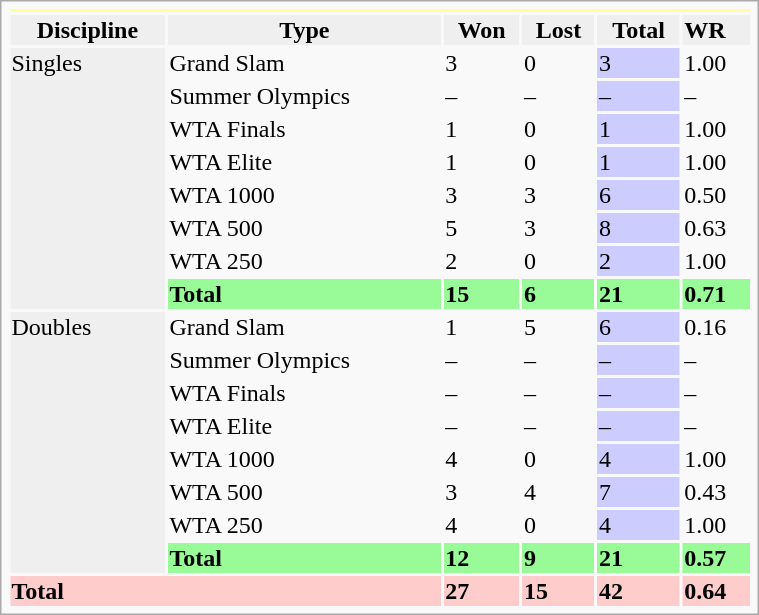<table class="infobox vcard vevent nowrap" width=40%>
<tr bgcolor=FFFF99>
<th colspan=6></th>
</tr>
<tr style=background:#efefef;font-weight:bold>
<th>Discipline</th>
<th>Type</th>
<th>Won</th>
<th>Lost</th>
<th>Total</th>
<td>WR</td>
</tr>
<tr>
<td rowspan="8" bgcolor=efefef>Singles</td>
<td>Grand Slam</td>
<td>3</td>
<td>0</td>
<td bgcolor="CCCCFF">3</td>
<td>1.00</td>
</tr>
<tr>
<td>Summer Olympics</td>
<td>–</td>
<td>–</td>
<td bgcolor=CCCCFF>–</td>
<td>–</td>
</tr>
<tr>
<td>WTA Finals</td>
<td>1</td>
<td>0</td>
<td bgcolor="CCCCFF">1</td>
<td>1.00</td>
</tr>
<tr>
<td>WTA Elite</td>
<td>1</td>
<td>0</td>
<td bgcolor=CCCCFF>1</td>
<td>1.00</td>
</tr>
<tr>
<td>WTA 1000</td>
<td>3</td>
<td>3</td>
<td bgcolor="CCCCFF">6</td>
<td>0.50</td>
</tr>
<tr>
<td>WTA 500</td>
<td>5</td>
<td>3</td>
<td bgcolor=CCCCFF>8</td>
<td>0.63</td>
</tr>
<tr>
<td>WTA 250</td>
<td>2</td>
<td>0</td>
<td bgcolor=CCCCFF>2</td>
<td>1.00</td>
</tr>
<tr style=background:#98FB98;font-weight:bold>
<td>Total</td>
<td><strong>15</strong></td>
<td><strong>6</strong></td>
<td><strong>21</strong></td>
<td><strong>0.71</strong></td>
</tr>
<tr>
<td rowspan="8" bgcolor=efefef>Doubles</td>
<td>Grand Slam</td>
<td>1</td>
<td>5</td>
<td bgcolor="CCCCFF">6</td>
<td>0.16</td>
</tr>
<tr>
<td>Summer Olympics</td>
<td>–</td>
<td>–</td>
<td bgcolor=CCCCFF>–</td>
<td>–</td>
</tr>
<tr>
<td>WTA Finals</td>
<td>–</td>
<td>–</td>
<td bgcolor=CCCCFF>–</td>
<td>–</td>
</tr>
<tr>
<td>WTA Elite</td>
<td>–</td>
<td>–</td>
<td bgcolor=CCCCFF>–</td>
<td>–</td>
</tr>
<tr>
<td>WTA 1000</td>
<td>4</td>
<td>0</td>
<td bgcolor="CCCCFF">4</td>
<td>1.00</td>
</tr>
<tr>
<td>WTA 500</td>
<td>3</td>
<td>4</td>
<td bgcolor="CCCCFF">7</td>
<td>0.43</td>
</tr>
<tr>
<td>WTA 250</td>
<td>4</td>
<td>0</td>
<td bgcolor=CCCCFF>4</td>
<td>1.00</td>
</tr>
<tr style=background:#98FB98;font-weight:bold>
<td><strong>Total</strong></td>
<td><strong>12</strong></td>
<td><strong>9</strong></td>
<td><strong>21</strong></td>
<td><strong>0.57</strong></td>
</tr>
<tr style=background:#FCC;font-weight:bold>
<td colspan="2"><strong>Total</strong></td>
<td><strong>27</strong></td>
<td><strong>15</strong></td>
<td><strong>42</strong></td>
<td><strong>0.64</strong></td>
</tr>
</table>
